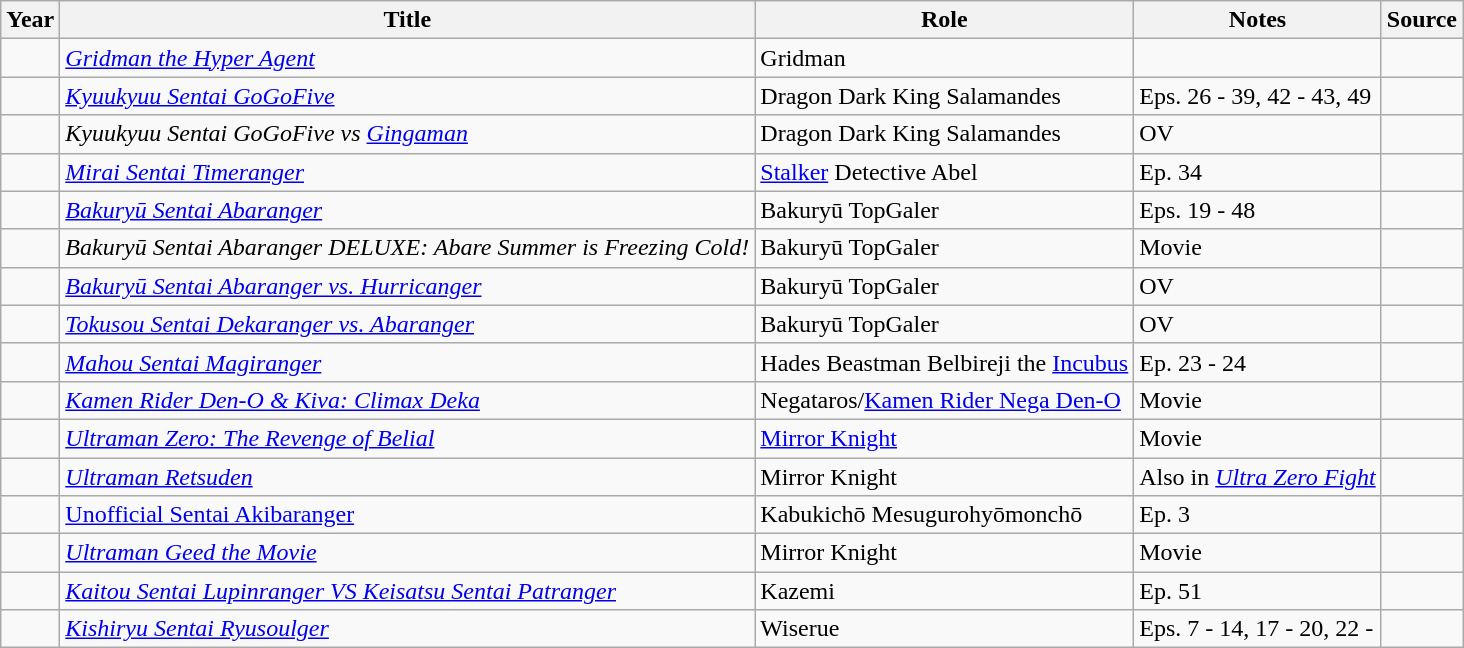<table class="wikitable sortable plainrowheaders">
<tr>
<th>Year</th>
<th>Title</th>
<th>Role</th>
<th class="unsortable">Notes</th>
<th class="unsortable">Source</th>
</tr>
<tr>
<td></td>
<td><em><a href='#'>Gridman the Hyper Agent</a></em></td>
<td>Gridman</td>
<td></td>
<td></td>
</tr>
<tr>
<td></td>
<td><em><a href='#'>Kyuukyuu Sentai GoGoFive</a></em></td>
<td>Dragon Dark King Salamandes</td>
<td>Eps. 26 - 39, 42 - 43, 49</td>
<td></td>
</tr>
<tr>
<td></td>
<td><em>Kyuukyuu Sentai GoGoFive vs <a href='#'>Gingaman</a></em></td>
<td>Dragon Dark King Salamandes</td>
<td>OV</td>
<td></td>
</tr>
<tr>
<td></td>
<td><em><a href='#'>Mirai Sentai Timeranger</a></em></td>
<td><a href='#'>Stalker</a> Detective Abel</td>
<td>Ep. 34</td>
<td></td>
</tr>
<tr>
<td></td>
<td><em><a href='#'>Bakuryū Sentai Abaranger</a></em></td>
<td>Bakuryū TopGaler</td>
<td>Eps. 19 - 48</td>
<td></td>
</tr>
<tr>
<td></td>
<td><em>Bakuryū Sentai Abaranger DELUXE: Abare Summer is Freezing Cold!</em></td>
<td>Bakuryū TopGaler</td>
<td>Movie</td>
<td></td>
</tr>
<tr>
<td></td>
<td><em><a href='#'>Bakuryū Sentai Abaranger vs. Hurricanger</a></em></td>
<td>Bakuryū TopGaler</td>
<td>OV</td>
<td></td>
</tr>
<tr>
<td></td>
<td><em><a href='#'>Tokusou Sentai Dekaranger vs. Abaranger</a></em></td>
<td>Bakuryū TopGaler</td>
<td>OV</td>
<td></td>
</tr>
<tr>
<td></td>
<td><em><a href='#'>Mahou Sentai Magiranger</a></em></td>
<td>Hades Beastman Belbireji the <a href='#'>Incubus</a></td>
<td>Ep. 23 - 24</td>
<td></td>
</tr>
<tr>
<td></td>
<td><em><a href='#'>Kamen Rider Den-O & Kiva: Climax Deka</a></em></td>
<td>Negataros/<a href='#'>Kamen Rider Nega Den-O</a></td>
<td>Movie</td>
<td></td>
</tr>
<tr>
<td></td>
<td><em><a href='#'>Ultraman Zero: The Revenge of Belial</a></em></td>
<td><a href='#'>Mirror Knight</a></td>
<td>Movie</td>
<td></td>
</tr>
<tr>
<td></td>
<td><em><a href='#'>Ultraman Retsuden</a></em></td>
<td>Mirror Knight</td>
<td> Also in <em><a href='#'>Ultra Zero Fight</a></em></td>
<td></td>
</tr>
<tr>
<td></td>
<td><a href='#'>Unofficial Sentai Akibaranger</a></td>
<td>Kabukichō Mesugurohyōmonchō</td>
<td>Ep. 3</td>
<td></td>
</tr>
<tr>
<td></td>
<td><em><a href='#'>Ultraman Geed the Movie</a></em></td>
<td>Mirror Knight</td>
<td>Movie</td>
<td></td>
</tr>
<tr>
<td></td>
<td><em><a href='#'>Kaitou Sentai Lupinranger VS Keisatsu Sentai Patranger</a></em></td>
<td>Kazemi</td>
<td>Ep. 51</td>
<td></td>
</tr>
<tr>
<td></td>
<td><em><a href='#'>Kishiryu Sentai Ryusoulger</a></em></td>
<td>Wiserue</td>
<td>Eps. 7 - 14, 17 - 20, 22 -</td>
<td></td>
</tr>
</table>
